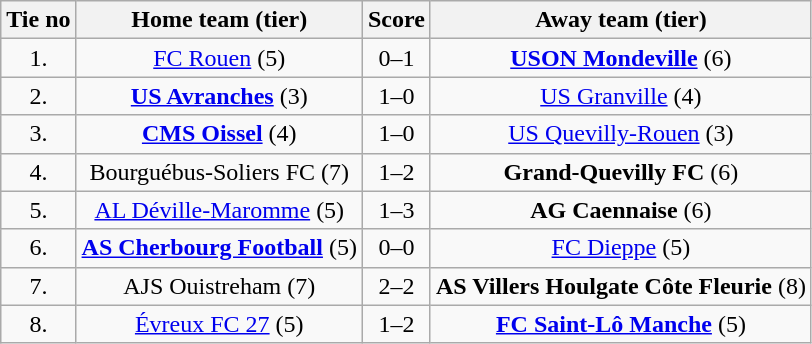<table class="wikitable" style="text-align: center">
<tr>
<th>Tie no</th>
<th>Home team (tier)</th>
<th>Score</th>
<th>Away team (tier)</th>
</tr>
<tr>
<td>1.</td>
<td><a href='#'>FC Rouen</a> (5)</td>
<td>0–1</td>
<td><strong><a href='#'>USON Mondeville</a></strong> (6)</td>
</tr>
<tr>
<td>2.</td>
<td><strong><a href='#'>US Avranches</a></strong> (3)</td>
<td>1–0</td>
<td><a href='#'>US Granville</a> (4)</td>
</tr>
<tr>
<td>3.</td>
<td><strong><a href='#'>CMS Oissel</a></strong> (4)</td>
<td>1–0</td>
<td><a href='#'>US Quevilly-Rouen</a> (3)</td>
</tr>
<tr>
<td>4.</td>
<td>Bourguébus-Soliers FC (7)</td>
<td>1–2</td>
<td><strong>Grand-Quevilly FC</strong> (6)</td>
</tr>
<tr>
<td>5.</td>
<td><a href='#'>AL Déville-Maromme</a> (5)</td>
<td>1–3</td>
<td><strong>AG Caennaise</strong> (6)</td>
</tr>
<tr>
<td>6.</td>
<td><strong><a href='#'>AS Cherbourg Football</a></strong> (5)</td>
<td>0–0 </td>
<td><a href='#'>FC Dieppe</a> (5)</td>
</tr>
<tr>
<td>7.</td>
<td>AJS Ouistreham (7)</td>
<td>2–2 </td>
<td><strong>AS Villers Houlgate Côte Fleurie</strong> (8)</td>
</tr>
<tr>
<td>8.</td>
<td><a href='#'>Évreux FC 27</a> (5)</td>
<td>1–2</td>
<td><strong><a href='#'>FC Saint-Lô Manche</a></strong> (5)</td>
</tr>
</table>
